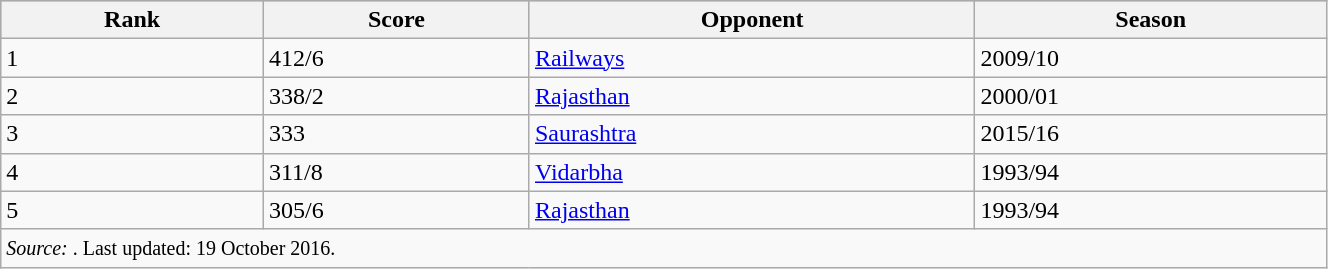<table class="wikitable" width=70%>
<tr bgcolor=#87cef>
<th>Rank</th>
<th>Score</th>
<th>Opponent</th>
<th>Season</th>
</tr>
<tr>
<td>1</td>
<td>412/6</td>
<td><a href='#'>Railways</a></td>
<td>2009/10</td>
</tr>
<tr>
<td>2</td>
<td>338/2</td>
<td><a href='#'>Rajasthan</a></td>
<td>2000/01</td>
</tr>
<tr>
<td>3</td>
<td>333</td>
<td><a href='#'>Saurashtra</a></td>
<td>2015/16</td>
</tr>
<tr>
<td>4</td>
<td>311/8</td>
<td><a href='#'>Vidarbha</a></td>
<td>1993/94</td>
</tr>
<tr>
<td>5</td>
<td>305/6</td>
<td><a href='#'>Rajasthan</a></td>
<td>1993/94</td>
</tr>
<tr>
<td colspan=4><small><em>Source: </em>. Last updated: 19 October 2016.</small></td>
</tr>
</table>
